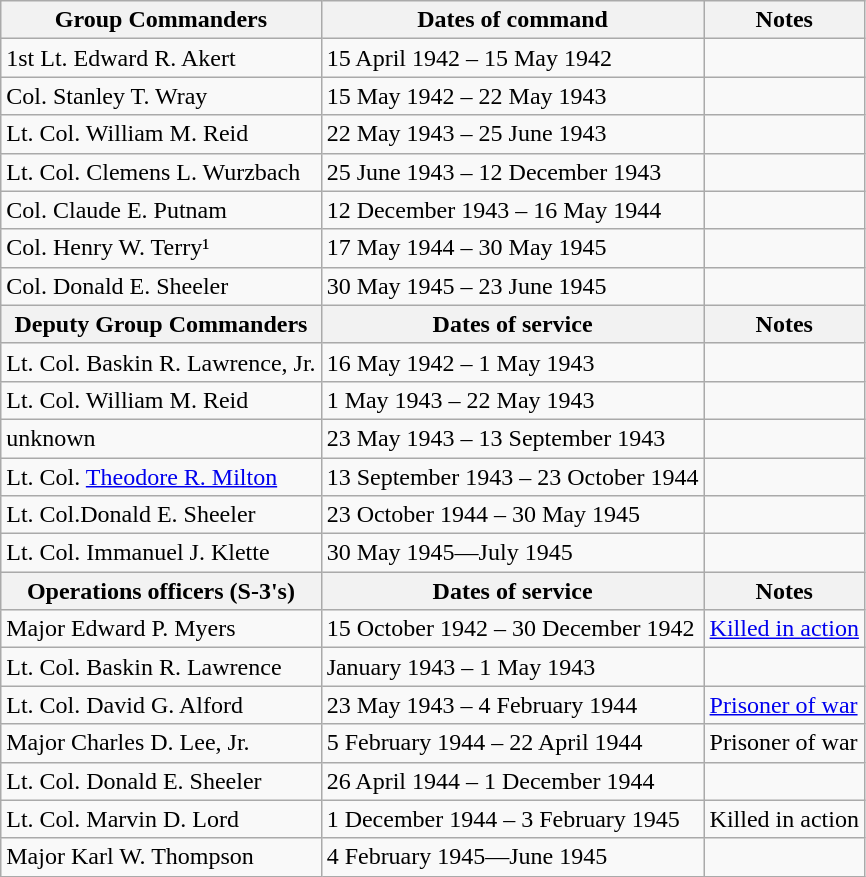<table class="wikitable">
<tr>
<th>Group Commanders</th>
<th align=center>Dates of command</th>
<th>Notes</th>
</tr>
<tr>
<td>1st Lt. Edward R. Akert</td>
<td>15 April 1942 – 15 May 1942</td>
<td></td>
</tr>
<tr>
<td>Col. Stanley T. Wray</td>
<td>15 May 1942 – 22 May 1943</td>
<td></td>
</tr>
<tr>
<td>Lt. Col. William M. Reid</td>
<td>22 May 1943 – 25 June 1943</td>
<td></td>
</tr>
<tr>
<td>Lt. Col. Clemens L. Wurzbach</td>
<td>25 June 1943 – 12 December 1943</td>
<td></td>
</tr>
<tr>
<td>Col. Claude E. Putnam</td>
<td>12 December 1943 – 16 May 1944</td>
<td></td>
</tr>
<tr>
<td>Col. Henry W. Terry¹</td>
<td>17 May 1944 – 30 May 1945</td>
<td></td>
</tr>
<tr>
<td>Col. Donald E. Sheeler</td>
<td>30 May 1945 – 23 June 1945</td>
<td></td>
</tr>
<tr>
<th>Deputy Group Commanders</th>
<th align=center>Dates of service</th>
<th>Notes</th>
</tr>
<tr>
<td>Lt. Col. Baskin R. Lawrence, Jr.</td>
<td>16 May 1942 – 1 May 1943</td>
<td></td>
</tr>
<tr>
<td>Lt. Col. William M. Reid</td>
<td>1 May 1943 – 22 May 1943</td>
<td></td>
</tr>
<tr>
<td>unknown</td>
<td>23 May 1943 – 13 September 1943</td>
<td></td>
</tr>
<tr>
<td>Lt. Col. <a href='#'>Theodore R. Milton</a></td>
<td>13 September 1943 – 23 October 1944</td>
<td></td>
</tr>
<tr>
<td>Lt. Col.Donald E. Sheeler</td>
<td>23 October 1944 – 30 May 1945</td>
<td></td>
</tr>
<tr>
<td>Lt. Col. Immanuel J. Klette</td>
<td>30 May 1945—July 1945</td>
</tr>
<tr>
<th>Operations officers (S-3's)</th>
<th align=center>Dates of service</th>
<th>Notes</th>
</tr>
<tr>
<td>Major Edward P. Myers</td>
<td>15 October 1942 – 30 December 1942</td>
<td><a href='#'>Killed in action</a></td>
</tr>
<tr>
<td>Lt. Col. Baskin R. Lawrence</td>
<td>January 1943 – 1 May 1943</td>
<td></td>
</tr>
<tr>
<td>Lt. Col. David G. Alford</td>
<td>23 May 1943 – 4 February 1944</td>
<td><a href='#'>Prisoner of war</a></td>
</tr>
<tr>
<td>Major Charles D. Lee, Jr.</td>
<td>5 February 1944 – 22 April 1944</td>
<td>Prisoner of war</td>
</tr>
<tr>
<td>Lt. Col. Donald E. Sheeler</td>
<td>26 April 1944 – 1 December 1944</td>
<td></td>
</tr>
<tr>
<td>Lt. Col. Marvin D. Lord</td>
<td>1 December 1944 – 3 February 1945</td>
<td>Killed in action</td>
</tr>
<tr>
<td>Major Karl W. Thompson</td>
<td>4 February 1945—June 1945</td>
<td></td>
</tr>
</table>
